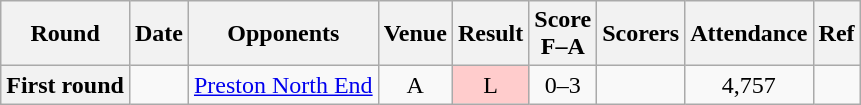<table class="wikitable plainrowheaders sortable" style="text-align:center">
<tr>
<th scope="col">Round</th>
<th scope="col">Date</th>
<th scope="col">Opponents</th>
<th scope="col">Venue</th>
<th scope="col">Result</th>
<th scope="col">Score<br>F–A</th>
<th scope="col" class="unsortable">Scorers</th>
<th scope="col">Attendance</th>
<th scope="col" class="unsortable">Ref</th>
</tr>
<tr>
<th scope="row">First round</th>
<td align="left"></td>
<td align="left"><a href='#'>Preston North End</a></td>
<td>A</td>
<td style="background-color:#FFCCCC">L</td>
<td>0–3</td>
<td align="left"></td>
<td>4,757</td>
<td></td>
</tr>
</table>
